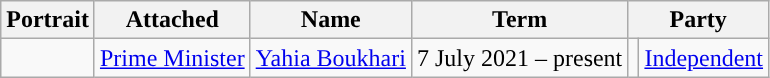<table class="wikitable" style="text-align:center">
<tr>
<th>Portrait</th>
<th>Attached</th>
<th>Name</th>
<th>Term</th>
<th colspan="2">Party</th>
</tr>
<tr>
<td></td>
<td><a href='#'>Prime Minister</a></td>
<td><a href='#'>Yahia Boukhari</a></td>
<td>7 July 2021 – present</td>
<td></td>
<td><a href='#'>Independent</a></td>
</tr>
</table>
